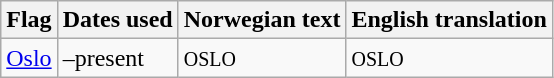<table class="wikitable sortable noresize">
<tr>
<th>Flag</th>
<th>Dates used</th>
<th>Norwegian text</th>
<th>English translation</th>
</tr>
<tr>
<td> <a href='#'>Oslo</a></td>
<td>–present</td>
<td><small>OSLO</small></td>
<td><small>OSLO</small></td>
</tr>
</table>
